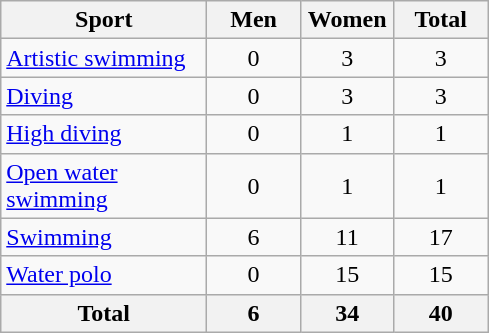<table class="wikitable sortable" style="text-align:center;">
<tr>
<th width=130>Sport</th>
<th width=55>Men</th>
<th width=55>Women</th>
<th width=55>Total</th>
</tr>
<tr>
<td align=left><a href='#'>Artistic swimming</a></td>
<td>0</td>
<td>3</td>
<td>3</td>
</tr>
<tr>
<td align=left><a href='#'>Diving</a></td>
<td>0</td>
<td>3</td>
<td>3</td>
</tr>
<tr>
<td align=left><a href='#'>High diving</a></td>
<td>0</td>
<td>1</td>
<td>1</td>
</tr>
<tr>
<td align=left><a href='#'>Open water swimming</a></td>
<td>0</td>
<td>1</td>
<td>1</td>
</tr>
<tr>
<td align=left><a href='#'>Swimming</a></td>
<td>6</td>
<td>11</td>
<td>17</td>
</tr>
<tr>
<td align=left><a href='#'>Water polo</a></td>
<td>0</td>
<td>15</td>
<td>15</td>
</tr>
<tr>
<th>Total</th>
<th>6</th>
<th>34</th>
<th><strong>40</strong></th>
</tr>
</table>
